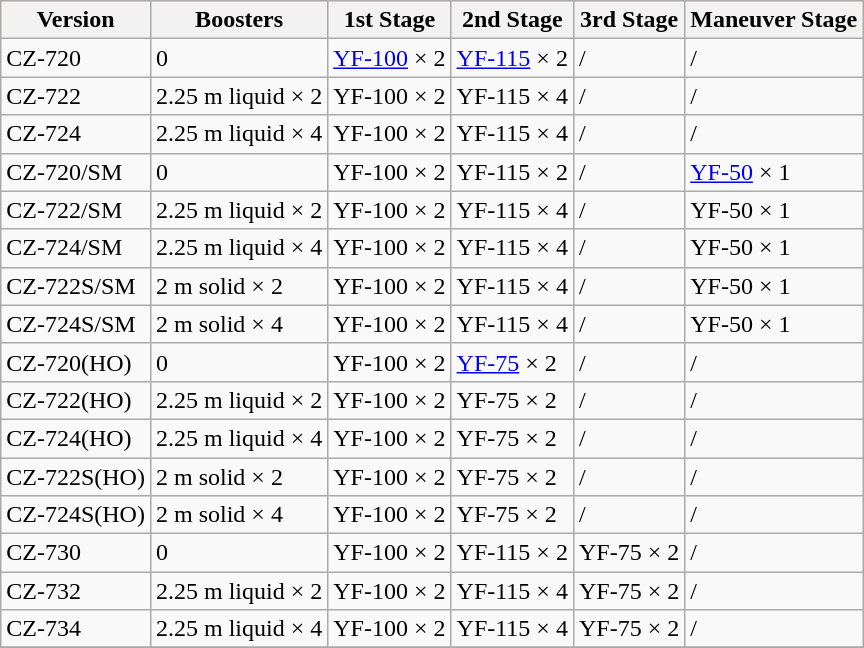<table class="wikitable sortable">
<tr style="background:#ffdead;">
<th>Version</th>
<th>Boosters</th>
<th>1st Stage</th>
<th>2nd Stage</th>
<th>3rd Stage</th>
<th>Maneuver Stage</th>
</tr>
<tr>
<td>CZ-720</td>
<td>0</td>
<td><a href='#'>YF-100</a> × 2</td>
<td><a href='#'>YF-115</a> × 2</td>
<td>/</td>
<td>/</td>
</tr>
<tr>
<td>CZ-722</td>
<td>2.25 m liquid × 2</td>
<td>YF-100 × 2</td>
<td>YF-115 × 4</td>
<td>/</td>
<td>/</td>
</tr>
<tr>
<td>CZ-724</td>
<td>2.25 m liquid × 4</td>
<td>YF-100 × 2</td>
<td>YF-115 × 4</td>
<td>/</td>
<td>/</td>
</tr>
<tr>
<td>CZ-720/SM</td>
<td>0</td>
<td>YF-100 × 2</td>
<td>YF-115 × 2</td>
<td>/</td>
<td><a href='#'>YF-50</a> × 1</td>
</tr>
<tr>
<td>CZ-722/SM</td>
<td>2.25 m liquid × 2</td>
<td>YF-100 × 2</td>
<td>YF-115 × 4</td>
<td>/</td>
<td>YF-50 × 1</td>
</tr>
<tr>
<td>CZ-724/SM</td>
<td>2.25 m liquid × 4</td>
<td>YF-100 × 2</td>
<td>YF-115 × 4</td>
<td>/</td>
<td>YF-50 × 1</td>
</tr>
<tr>
<td>CZ-722S/SM</td>
<td>2 m solid × 2</td>
<td>YF-100 × 2</td>
<td>YF-115 × 4</td>
<td>/</td>
<td>YF-50 × 1</td>
</tr>
<tr>
<td>CZ-724S/SM</td>
<td>2 m solid × 4</td>
<td>YF-100 × 2</td>
<td>YF-115 × 4</td>
<td>/</td>
<td>YF-50 × 1</td>
</tr>
<tr>
<td>CZ-720(HO)</td>
<td>0</td>
<td>YF-100 × 2</td>
<td><a href='#'>YF-75</a> × 2</td>
<td>/</td>
<td>/</td>
</tr>
<tr>
<td>CZ-722(HO)</td>
<td>2.25 m liquid × 2</td>
<td>YF-100 × 2</td>
<td>YF-75 × 2</td>
<td>/</td>
<td>/</td>
</tr>
<tr>
<td>CZ-724(HO)</td>
<td>2.25 m liquid × 4</td>
<td>YF-100 × 2</td>
<td>YF-75 × 2</td>
<td>/</td>
<td>/</td>
</tr>
<tr>
<td>CZ-722S(HO)</td>
<td>2 m solid × 2</td>
<td>YF-100 × 2</td>
<td>YF-75 × 2</td>
<td>/</td>
<td>/</td>
</tr>
<tr>
<td>CZ-724S(HO)</td>
<td>2 m solid × 4</td>
<td>YF-100 × 2</td>
<td>YF-75 × 2</td>
<td>/</td>
<td>/</td>
</tr>
<tr>
<td>CZ-730</td>
<td>0</td>
<td>YF-100 × 2</td>
<td>YF-115 × 2</td>
<td>YF-75 × 2</td>
<td>/</td>
</tr>
<tr>
<td>CZ-732</td>
<td>2.25 m liquid × 2</td>
<td>YF-100 × 2</td>
<td>YF-115 × 4</td>
<td>YF-75 × 2</td>
<td>/</td>
</tr>
<tr>
<td>CZ-734</td>
<td>2.25 m liquid × 4</td>
<td>YF-100 × 2</td>
<td>YF-115 × 4</td>
<td>YF-75 × 2</td>
<td>/</td>
</tr>
<tr>
</tr>
</table>
